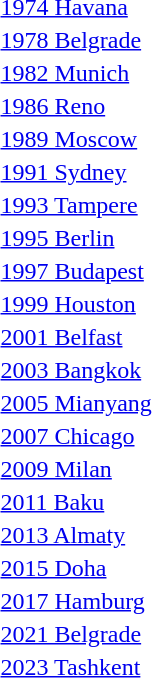<table>
<tr>
<td rowspan=2><a href='#'>1974 Havana</a></td>
<td rowspan=2></td>
<td rowspan=2></td>
<td></td>
</tr>
<tr>
<td></td>
</tr>
<tr>
<td rowspan=2><a href='#'>1978 Belgrade</a></td>
<td rowspan=2></td>
<td rowspan=2></td>
<td></td>
</tr>
<tr>
<td></td>
</tr>
<tr>
<td rowspan=2><a href='#'>1982 Munich</a></td>
<td rowspan=2></td>
<td rowspan=2></td>
<td></td>
</tr>
<tr>
<td></td>
</tr>
<tr>
<td rowspan=2><a href='#'>1986 Reno</a></td>
<td rowspan=2></td>
<td rowspan=2></td>
<td></td>
</tr>
<tr>
<td></td>
</tr>
<tr>
<td rowspan=2><a href='#'>1989 Moscow</a></td>
<td rowspan=2></td>
<td rowspan=2></td>
<td></td>
</tr>
<tr>
<td></td>
</tr>
<tr>
<td rowspan=2><a href='#'>1991 Sydney</a></td>
<td rowspan=2></td>
<td rowspan=2></td>
<td></td>
</tr>
<tr>
<td></td>
</tr>
<tr>
<td rowspan=2><a href='#'>1993 Tampere</a></td>
<td rowspan=2></td>
<td rowspan=2></td>
<td></td>
</tr>
<tr>
<td></td>
</tr>
<tr>
<td rowspan=2><a href='#'>1995 Berlin</a></td>
<td rowspan=2></td>
<td rowspan=2></td>
<td></td>
</tr>
<tr>
<td></td>
</tr>
<tr>
<td rowspan=2><a href='#'>1997 Budapest</a></td>
<td rowspan=2></td>
<td rowspan=2></td>
<td></td>
</tr>
<tr>
<td></td>
</tr>
<tr>
<td rowspan=2><a href='#'>1999 Houston</a></td>
<td rowspan=2></td>
<td rowspan=2></td>
<td></td>
</tr>
<tr>
<td></td>
</tr>
<tr>
<td rowspan=2><a href='#'>2001 Belfast</a></td>
<td rowspan=2></td>
<td rowspan=2></td>
<td></td>
</tr>
<tr>
<td></td>
</tr>
<tr>
<td rowspan=2><a href='#'>2003 Bangkok</a></td>
<td rowspan=2></td>
<td rowspan=2></td>
<td></td>
</tr>
<tr>
<td></td>
</tr>
<tr>
<td rowspan=2><a href='#'>2005 Mianyang</a></td>
<td rowspan=2></td>
<td rowspan=2></td>
<td></td>
</tr>
<tr>
<td></td>
</tr>
<tr>
<td rowspan=2><a href='#'>2007 Chicago</a></td>
<td rowspan=2></td>
<td rowspan=2></td>
<td></td>
</tr>
<tr>
<td></td>
</tr>
<tr>
<td rowspan=2><a href='#'>2009 Milan</a></td>
<td rowspan=2></td>
<td rowspan=2></td>
<td></td>
</tr>
<tr>
<td></td>
</tr>
<tr>
<td rowspan=2><a href='#'>2011 Baku</a></td>
<td rowspan=2></td>
<td rowspan=2></td>
<td></td>
</tr>
<tr>
<td></td>
</tr>
<tr>
<td rowspan=2><a href='#'>2013 Almaty</a></td>
<td rowspan=2></td>
<td rowspan=2></td>
<td></td>
</tr>
<tr>
<td></td>
</tr>
<tr>
<td rowspan=2><a href='#'>2015 Doha</a></td>
<td rowspan=2></td>
<td rowspan=2></td>
<td></td>
</tr>
<tr>
<td></td>
</tr>
<tr>
<td rowspan=2><a href='#'>2017 Hamburg</a></td>
<td rowspan=2></td>
<td rowspan=2></td>
<td></td>
</tr>
<tr>
<td></td>
</tr>
<tr>
<td rowspan=2><a href='#'>2021 Belgrade</a></td>
<td rowspan=2></td>
<td rowspan=2></td>
<td></td>
</tr>
<tr>
<td></td>
</tr>
<tr>
<td rowspan=2><a href='#'>2023 Tashkent</a></td>
<td rowspan=2></td>
<td rowspan=2></td>
<td></td>
</tr>
<tr>
<td></td>
</tr>
</table>
